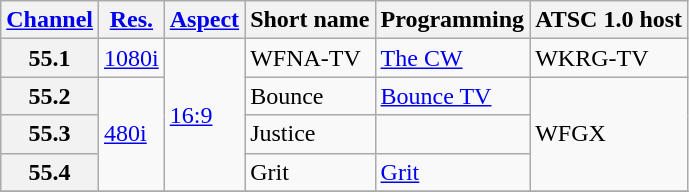<table class="wikitable">
<tr>
<th scope = "col"><a href='#'>Channel</a></th>
<th scope = "col"><a href='#'>Res.</a></th>
<th scope = "col"><a href='#'>Aspect</a></th>
<th scope = "col">Short name</th>
<th scope = "col">Programming</th>
<th scope = "col">ATSC 1.0 host</th>
</tr>
<tr>
<th scope = "row">55.1</th>
<td><a href='#'>1080i</a></td>
<td rowspan=4><a href='#'>16:9</a></td>
<td>WFNA-TV</td>
<td><a href='#'>The CW</a></td>
<td>WKRG-TV</td>
</tr>
<tr>
<th scope = "row">55.2</th>
<td rowspan=3><a href='#'>480i</a></td>
<td>Bounce</td>
<td><a href='#'>Bounce TV</a></td>
<td rowspan=3>WFGX</td>
</tr>
<tr>
<th scope = "row">55.3</th>
<td>Justice</td>
<td></td>
</tr>
<tr>
<th scope = "row">55.4</th>
<td>Grit</td>
<td><a href='#'>Grit</a></td>
</tr>
<tr>
</tr>
</table>
